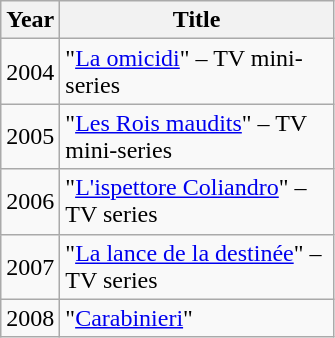<table class="wikitable">
<tr>
<th>Year</th>
<th style="width:175px;">Title</th>
</tr>
<tr>
<td>2004</td>
<td>"<a href='#'>La omicidi</a>" – TV mini-series</td>
</tr>
<tr>
<td>2005</td>
<td>"<a href='#'>Les Rois maudits</a>" – TV mini-series</td>
</tr>
<tr>
<td>2006</td>
<td>"<a href='#'>L'ispettore Coliandro</a>" – TV series</td>
</tr>
<tr>
<td>2007</td>
<td>"<a href='#'>La lance de la destinée</a>" – TV series</td>
</tr>
<tr>
<td>2008</td>
<td>"<a href='#'>Carabinieri</a>"</td>
</tr>
</table>
